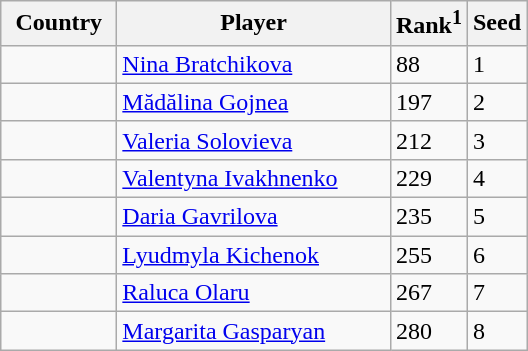<table class="sortable wikitable">
<tr>
<th width="70">Country</th>
<th width="175">Player</th>
<th>Rank<sup>1</sup></th>
<th>Seed</th>
</tr>
<tr>
<td></td>
<td><a href='#'>Nina Bratchikova</a></td>
<td>88</td>
<td>1</td>
</tr>
<tr>
<td></td>
<td><a href='#'>Mădălina Gojnea</a></td>
<td>197</td>
<td>2</td>
</tr>
<tr>
<td></td>
<td><a href='#'>Valeria Solovieva</a></td>
<td>212</td>
<td>3</td>
</tr>
<tr>
<td></td>
<td><a href='#'>Valentyna Ivakhnenko</a></td>
<td>229</td>
<td>4</td>
</tr>
<tr>
<td></td>
<td><a href='#'>Daria Gavrilova</a></td>
<td>235</td>
<td>5</td>
</tr>
<tr>
<td></td>
<td><a href='#'>Lyudmyla Kichenok</a></td>
<td>255</td>
<td>6</td>
</tr>
<tr>
<td></td>
<td><a href='#'>Raluca Olaru</a></td>
<td>267</td>
<td>7</td>
</tr>
<tr>
<td></td>
<td><a href='#'>Margarita Gasparyan</a></td>
<td>280</td>
<td>8</td>
</tr>
</table>
